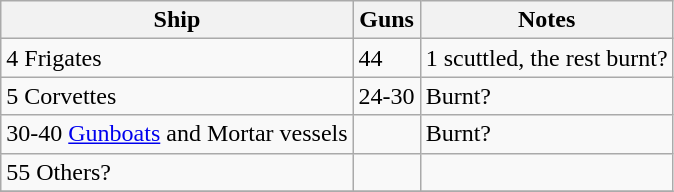<table class="wikitable">
<tr>
<th>Ship</th>
<th>Guns</th>
<th>Notes</th>
</tr>
<tr>
<td>4 Frigates</td>
<td>44</td>
<td>1 scuttled, the rest burnt?</td>
</tr>
<tr>
<td>5 Corvettes</td>
<td>24-30</td>
<td>Burnt?</td>
</tr>
<tr>
<td>30-40 <a href='#'>Gunboats</a> and Mortar vessels</td>
<td></td>
<td>Burnt?</td>
</tr>
<tr>
<td>55 Others?</td>
<td></td>
<td></td>
</tr>
<tr>
</tr>
</table>
